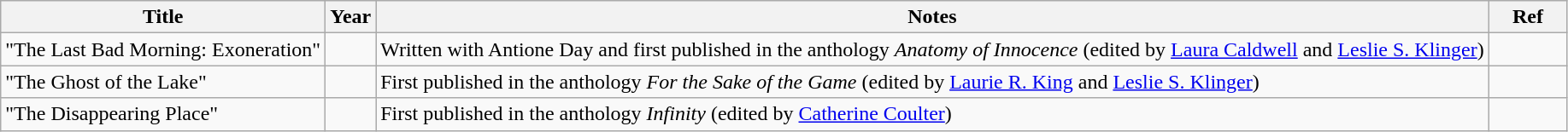<table class="sortable wikitable">
<tr>
<th>Title</th>
<th>Year</th>
<th>Notes</th>
<th width="5%" class="unsortable">Ref</th>
</tr>
<tr>
<td>"The Last Bad Morning: Exoneration"</td>
<td align="center"></td>
<td>Written with Antione Day and first published in the anthology <em>Anatomy of Innocence</em> (edited by <a href='#'>Laura Caldwell</a> and <a href='#'>Leslie S. Klinger</a>)</td>
<td></td>
</tr>
<tr>
<td>"The Ghost of the Lake"</td>
<td align="center"></td>
<td>First published in the anthology <em>For the Sake of the Game</em> (edited by <a href='#'>Laurie R. King</a> and <a href='#'>Leslie S. Klinger</a>)</td>
<td></td>
</tr>
<tr>
<td>"The Disappearing Place"</td>
<td align="center"></td>
<td>First published in the anthology <em>Infinity</em> (edited by <a href='#'>Catherine Coulter</a>)</td>
<td></td>
</tr>
</table>
